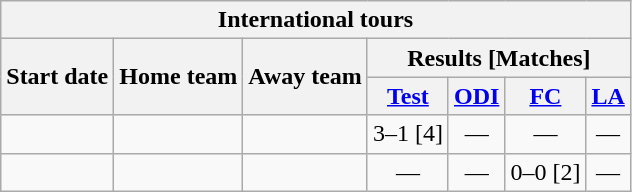<table class="wikitable">
<tr>
<th colspan="7">International tours</th>
</tr>
<tr>
<th rowspan="2">Start date</th>
<th rowspan="2">Home team</th>
<th rowspan="2">Away team</th>
<th colspan="4">Results [Matches]</th>
</tr>
<tr>
<th><a href='#'>Test</a></th>
<th><a href='#'>ODI</a></th>
<th><a href='#'>FC</a></th>
<th><a href='#'>LA</a></th>
</tr>
<tr>
<td><a href='#'></a></td>
<td></td>
<td></td>
<td>3–1 [4]</td>
<td ; style="text-align:center">—</td>
<td ; style="text-align:center">—</td>
<td ; style="text-align:center">—</td>
</tr>
<tr>
<td><a href='#'></a></td>
<td></td>
<td></td>
<td ; style="text-align:center">—</td>
<td ; style="text-align:center">—</td>
<td>0–0 [2]</td>
<td ; style="text-align:center">—</td>
</tr>
</table>
